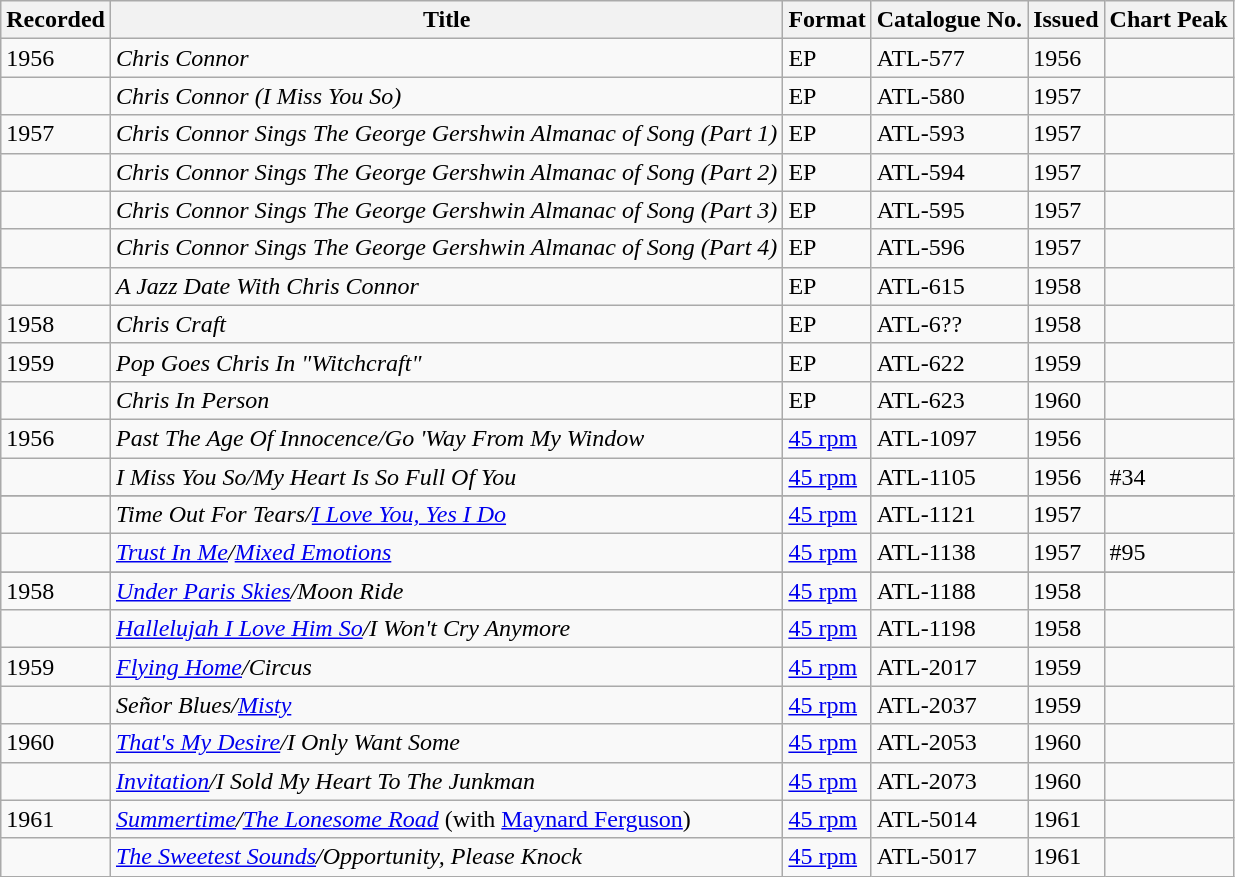<table class="wikitable">
<tr>
<th>Recorded</th>
<th>Title</th>
<th>Format</th>
<th>Catalogue No.</th>
<th>Issued</th>
<th>Chart Peak</th>
</tr>
<tr>
<td>1956</td>
<td><em>Chris Connor</em></td>
<td>EP</td>
<td>ATL-577</td>
<td>1956</td>
<td></td>
</tr>
<tr>
<td></td>
<td><em>Chris Connor (I Miss You So)</em></td>
<td>EP</td>
<td>ATL-580</td>
<td>1957</td>
<td></td>
</tr>
<tr>
<td>1957</td>
<td><em>Chris Connor Sings The George Gershwin Almanac of Song (Part 1)</em></td>
<td>EP</td>
<td>ATL-593</td>
<td>1957</td>
<td></td>
</tr>
<tr>
<td></td>
<td><em>Chris Connor Sings The George Gershwin Almanac of Song (Part 2)</em></td>
<td>EP</td>
<td>ATL-594</td>
<td>1957</td>
<td></td>
</tr>
<tr>
<td></td>
<td><em>Chris Connor Sings The George Gershwin Almanac of Song (Part 3)</em></td>
<td>EP</td>
<td>ATL-595</td>
<td>1957</td>
<td></td>
</tr>
<tr>
<td></td>
<td><em>Chris Connor Sings The George Gershwin Almanac of Song (Part 4)</em></td>
<td>EP</td>
<td>ATL-596</td>
<td>1957</td>
<td></td>
</tr>
<tr>
<td></td>
<td><em>A Jazz Date With Chris Connor</em></td>
<td>EP</td>
<td>ATL-615</td>
<td>1958</td>
<td></td>
</tr>
<tr>
<td>1958</td>
<td><em>Chris Craft</em></td>
<td>EP</td>
<td>ATL-6??</td>
<td>1958</td>
<td></td>
</tr>
<tr>
<td>1959</td>
<td><em>Pop Goes Chris In "Witchcraft"</em></td>
<td>EP</td>
<td>ATL-622</td>
<td>1959</td>
<td></td>
</tr>
<tr>
<td></td>
<td><em>Chris In Person</em></td>
<td>EP</td>
<td>ATL-623</td>
<td>1960</td>
<td></td>
</tr>
<tr>
<td>1956</td>
<td><em>Past The Age Of Innocence/Go 'Way From My Window</em></td>
<td><a href='#'>45 rpm</a></td>
<td>ATL-1097</td>
<td>1956</td>
<td></td>
</tr>
<tr>
<td></td>
<td><em>I Miss You So/My Heart Is So Full Of You</em></td>
<td><a href='#'>45 rpm</a></td>
<td>ATL-1105</td>
<td>1956</td>
<td>#34</td>
</tr>
<tr>
</tr>
<tr>
<td></td>
<td><em>Time Out For Tears/<a href='#'>I Love You, Yes I Do</a></em></td>
<td><a href='#'>45 rpm</a></td>
<td>ATL-1121</td>
<td>1957</td>
<td></td>
</tr>
<tr>
<td></td>
<td><em><a href='#'>Trust In Me</a>/<a href='#'>Mixed Emotions</a></em></td>
<td><a href='#'>45 rpm</a></td>
<td>ATL-1138</td>
<td>1957</td>
<td>#95</td>
</tr>
<tr>
</tr>
<tr>
<td>1958</td>
<td><em><a href='#'>Under Paris Skies</a>/Moon Ride</em></td>
<td><a href='#'>45 rpm</a></td>
<td>ATL-1188</td>
<td>1958</td>
<td></td>
</tr>
<tr>
<td></td>
<td><em><a href='#'>Hallelujah I Love Him So</a>/I Won't Cry Anymore</em></td>
<td><a href='#'>45 rpm</a></td>
<td>ATL-1198</td>
<td>1958</td>
<td></td>
</tr>
<tr>
<td>1959</td>
<td><em><a href='#'>Flying Home</a>/Circus</em></td>
<td><a href='#'>45 rpm</a></td>
<td>ATL-2017</td>
<td>1959</td>
<td></td>
</tr>
<tr>
<td></td>
<td><em>Señor Blues/<a href='#'>Misty</a></em></td>
<td><a href='#'>45 rpm</a></td>
<td>ATL-2037</td>
<td>1959</td>
<td></td>
</tr>
<tr>
<td>1960</td>
<td><em><a href='#'>That's My Desire</a>/I Only Want Some</em></td>
<td><a href='#'>45 rpm</a></td>
<td>ATL-2053</td>
<td>1960</td>
<td></td>
</tr>
<tr>
<td></td>
<td><em><a href='#'>Invitation</a>/I Sold My Heart To The Junkman</em></td>
<td><a href='#'>45 rpm</a></td>
<td>ATL-2073</td>
<td>1960</td>
<td></td>
</tr>
<tr>
<td>1961</td>
<td><em><a href='#'>Summertime</a>/<a href='#'>The Lonesome Road</a></em> (with <a href='#'>Maynard Ferguson</a>)</td>
<td><a href='#'>45 rpm</a></td>
<td>ATL-5014</td>
<td>1961</td>
<td></td>
</tr>
<tr>
<td></td>
<td><em><a href='#'>The Sweetest Sounds</a>/Opportunity, Please Knock</em></td>
<td><a href='#'>45 rpm</a></td>
<td>ATL-5017</td>
<td>1961</td>
<td></td>
</tr>
</table>
